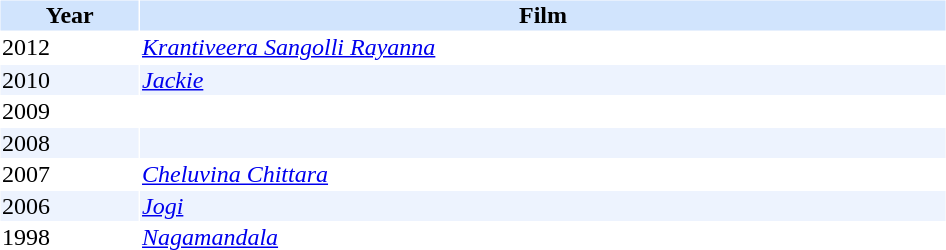<table cellspacing="1" cellpadding="1" border="0" width="50%">
<tr bgcolor="#d1e4fd">
<th>Year</th>
<th>Film</th>
</tr>
<tr>
<td>2012</td>
<td><em><a href='#'>Krantiveera Sangolli Rayanna</a></em></td>
</tr>
<tr>
</tr>
<tr bgcolor=#edf3fe>
<td>2010</td>
<td><em><a href='#'>Jackie</a></em></td>
</tr>
<tr>
<td>2009</td>
<td></td>
</tr>
<tr bgcolor=#edf3fe>
<td>2008</td>
<td></td>
</tr>
<tr>
<td>2007</td>
<td><em><a href='#'>Cheluvina Chittara</a></em></td>
</tr>
<tr bgcolor=#edf3fe>
<td>2006</td>
<td><em><a href='#'>Jogi</a></em></td>
</tr>
<tr>
<td>1998</td>
<td><em><a href='#'>Nagamandala</a></em></td>
</tr>
</table>
